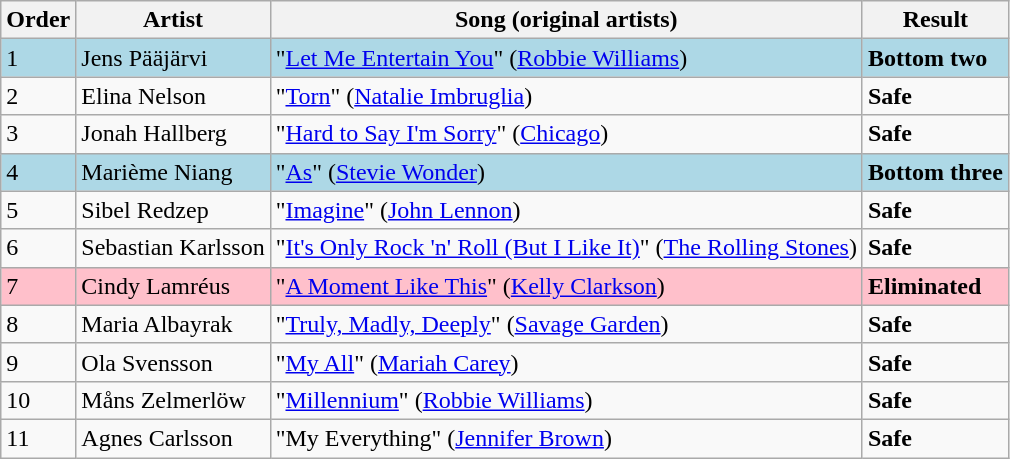<table class=wikitable>
<tr>
<th>Order</th>
<th>Artist</th>
<th>Song (original artists)</th>
<th>Result</th>
</tr>
<tr style="background:lightblue;">
<td>1</td>
<td>Jens Pääjärvi</td>
<td>"<a href='#'>Let Me Entertain You</a>" (<a href='#'>Robbie Williams</a>)</td>
<td><strong>Bottom two</strong></td>
</tr>
<tr>
<td>2</td>
<td>Elina Nelson</td>
<td>"<a href='#'>Torn</a>" (<a href='#'>Natalie Imbruglia</a>)</td>
<td><strong>Safe</strong></td>
</tr>
<tr>
<td>3</td>
<td>Jonah Hallberg</td>
<td>"<a href='#'>Hard to Say I'm Sorry</a>" (<a href='#'>Chicago</a>)</td>
<td><strong>Safe</strong></td>
</tr>
<tr style="background:lightblue;">
<td>4</td>
<td>Marième Niang</td>
<td>"<a href='#'>As</a>" (<a href='#'>Stevie Wonder</a>)</td>
<td><strong>Bottom three</strong></td>
</tr>
<tr>
<td>5</td>
<td>Sibel Redzep</td>
<td>"<a href='#'>Imagine</a>" (<a href='#'>John Lennon</a>)</td>
<td><strong>Safe</strong></td>
</tr>
<tr>
<td>6</td>
<td>Sebastian Karlsson</td>
<td>"<a href='#'>It's Only Rock 'n' Roll (But I Like It)</a>" (<a href='#'>The Rolling Stones</a>)</td>
<td><strong>Safe</strong></td>
</tr>
<tr style="background:pink;">
<td>7</td>
<td>Cindy Lamréus</td>
<td>"<a href='#'>A Moment Like This</a>" (<a href='#'>Kelly Clarkson</a>)</td>
<td><strong>Eliminated</strong></td>
</tr>
<tr>
<td>8</td>
<td>Maria Albayrak</td>
<td>"<a href='#'>Truly, Madly, Deeply</a>" (<a href='#'>Savage Garden</a>)</td>
<td><strong>Safe</strong></td>
</tr>
<tr>
<td>9</td>
<td>Ola Svensson</td>
<td>"<a href='#'>My All</a>" (<a href='#'>Mariah Carey</a>)</td>
<td><strong>Safe</strong></td>
</tr>
<tr>
<td>10</td>
<td>Måns Zelmerlöw</td>
<td>"<a href='#'>Millennium</a>" (<a href='#'>Robbie Williams</a>)</td>
<td><strong>Safe</strong></td>
</tr>
<tr>
<td>11</td>
<td>Agnes Carlsson</td>
<td>"My Everything" (<a href='#'>Jennifer Brown</a>)</td>
<td><strong>Safe</strong></td>
</tr>
</table>
